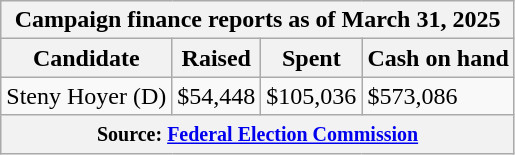<table class="wikitable sortable">
<tr>
<th colspan=4>Campaign finance reports as of March 31, 2025</th>
</tr>
<tr style="text-align:center;">
<th>Candidate</th>
<th>Raised</th>
<th>Spent</th>
<th>Cash on hand</th>
</tr>
<tr>
<td>Steny Hoyer (D)</td>
<td>$54,448</td>
<td>$105,036</td>
<td>$573,086</td>
</tr>
<tr>
<th colspan="4"><small>Source: <a href='#'>Federal Election Commission</a></small></th>
</tr>
</table>
